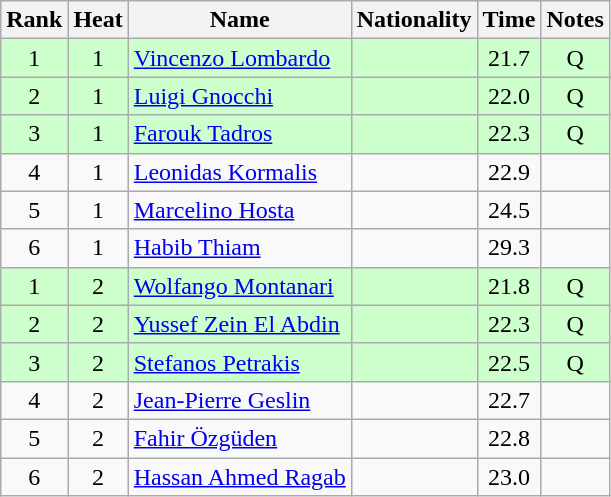<table class="wikitable sortable" style="text-align:center">
<tr>
<th>Rank</th>
<th>Heat</th>
<th>Name</th>
<th>Nationality</th>
<th>Time</th>
<th>Notes</th>
</tr>
<tr bgcolor=ccffcc>
<td>1</td>
<td>1</td>
<td align=left><a href='#'>Vincenzo Lombardo</a></td>
<td align=left></td>
<td>21.7</td>
<td>Q</td>
</tr>
<tr bgcolor=ccffcc>
<td>2</td>
<td>1</td>
<td align=left><a href='#'>Luigi Gnocchi</a></td>
<td align=left></td>
<td>22.0</td>
<td>Q</td>
</tr>
<tr bgcolor=ccffcc>
<td>3</td>
<td>1</td>
<td align=left><a href='#'>Farouk Tadros</a></td>
<td align=left></td>
<td>22.3</td>
<td>Q</td>
</tr>
<tr>
<td>4</td>
<td>1</td>
<td align=left><a href='#'>Leonidas Kormalis</a></td>
<td align=left></td>
<td>22.9</td>
<td></td>
</tr>
<tr>
<td>5</td>
<td>1</td>
<td align=left><a href='#'>Marcelino Hosta</a></td>
<td align=left></td>
<td>24.5</td>
<td></td>
</tr>
<tr>
<td>6</td>
<td>1</td>
<td align=left><a href='#'>Habib Thiam</a></td>
<td align=left></td>
<td>29.3</td>
<td></td>
</tr>
<tr bgcolor=ccffcc>
<td>1</td>
<td>2</td>
<td align=left><a href='#'>Wolfango Montanari</a></td>
<td align=left></td>
<td>21.8</td>
<td>Q</td>
</tr>
<tr bgcolor=ccffcc>
<td>2</td>
<td>2</td>
<td align=left><a href='#'>Yussef Zein El Abdin</a></td>
<td align=left></td>
<td>22.3</td>
<td>Q</td>
</tr>
<tr bgcolor=ccffcc>
<td>3</td>
<td>2</td>
<td align=left><a href='#'>Stefanos Petrakis</a></td>
<td align=left></td>
<td>22.5</td>
<td>Q</td>
</tr>
<tr>
<td>4</td>
<td>2</td>
<td align=left><a href='#'>Jean-Pierre Geslin</a></td>
<td align=left></td>
<td>22.7</td>
<td></td>
</tr>
<tr>
<td>5</td>
<td>2</td>
<td align=left><a href='#'>Fahir Özgüden</a></td>
<td align=left></td>
<td>22.8</td>
<td></td>
</tr>
<tr>
<td>6</td>
<td>2</td>
<td align=left><a href='#'>Hassan Ahmed Ragab</a></td>
<td align=left></td>
<td>23.0</td>
<td></td>
</tr>
</table>
